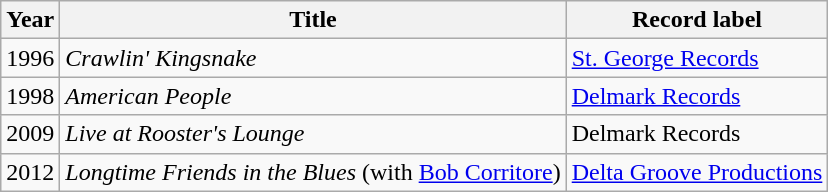<table class="wikitable sortable">
<tr>
<th>Year</th>
<th>Title</th>
<th>Record label</th>
</tr>
<tr>
<td>1996</td>
<td><em> Crawlin' Kingsnake</em></td>
<td style="text-align:left;"><a href='#'>St. George Records</a></td>
</tr>
<tr>
<td>1998</td>
<td><em>American People</em></td>
<td style="text-align:left;"><a href='#'>Delmark Records</a></td>
</tr>
<tr>
<td>2009</td>
<td><em>Live at Rooster's Lounge</em></td>
<td style="text-align:left;">Delmark Records</td>
</tr>
<tr>
<td>2012</td>
<td><em>Longtime Friends in the Blues</em> (with <a href='#'>Bob Corritore</a>)</td>
<td style="text-align:left;"><a href='#'>Delta Groove Productions</a></td>
</tr>
</table>
